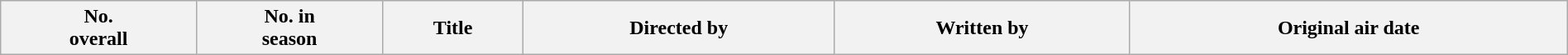<table class="wikitable plainrowheaders" style="width:100%; background:#fff;">
<tr>
<th style="background:#;">No.<br>overall</th>
<th style="background:#;">No. in<br>season</th>
<th style="background:#;">Title</th>
<th style="background:#;">Directed by</th>
<th style="background:#;">Written by</th>
<th style="background:#;">Original air date<br>




























</th>
</tr>
</table>
